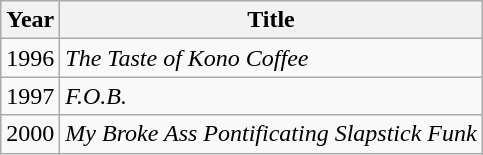<table class="wikitable sortable">
<tr>
<th>Year</th>
<th>Title</th>
</tr>
<tr>
<td>1996</td>
<td data-sort-value="Taste of Kono Coffee, The"><em>The Taste of Kono Coffee</em></td>
</tr>
<tr>
<td>1997</td>
<td><em>F.O.B.</em></td>
</tr>
<tr>
<td>2000</td>
<td><em>My Broke Ass Pontificating Slapstick Funk</em></td>
</tr>
</table>
